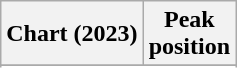<table class="wikitable sortable plainrowheaders" style="text-align:center;">
<tr>
<th scope="col">Chart (2023)</th>
<th scope="col">Peak<br>position</th>
</tr>
<tr>
</tr>
<tr>
</tr>
<tr>
</tr>
</table>
